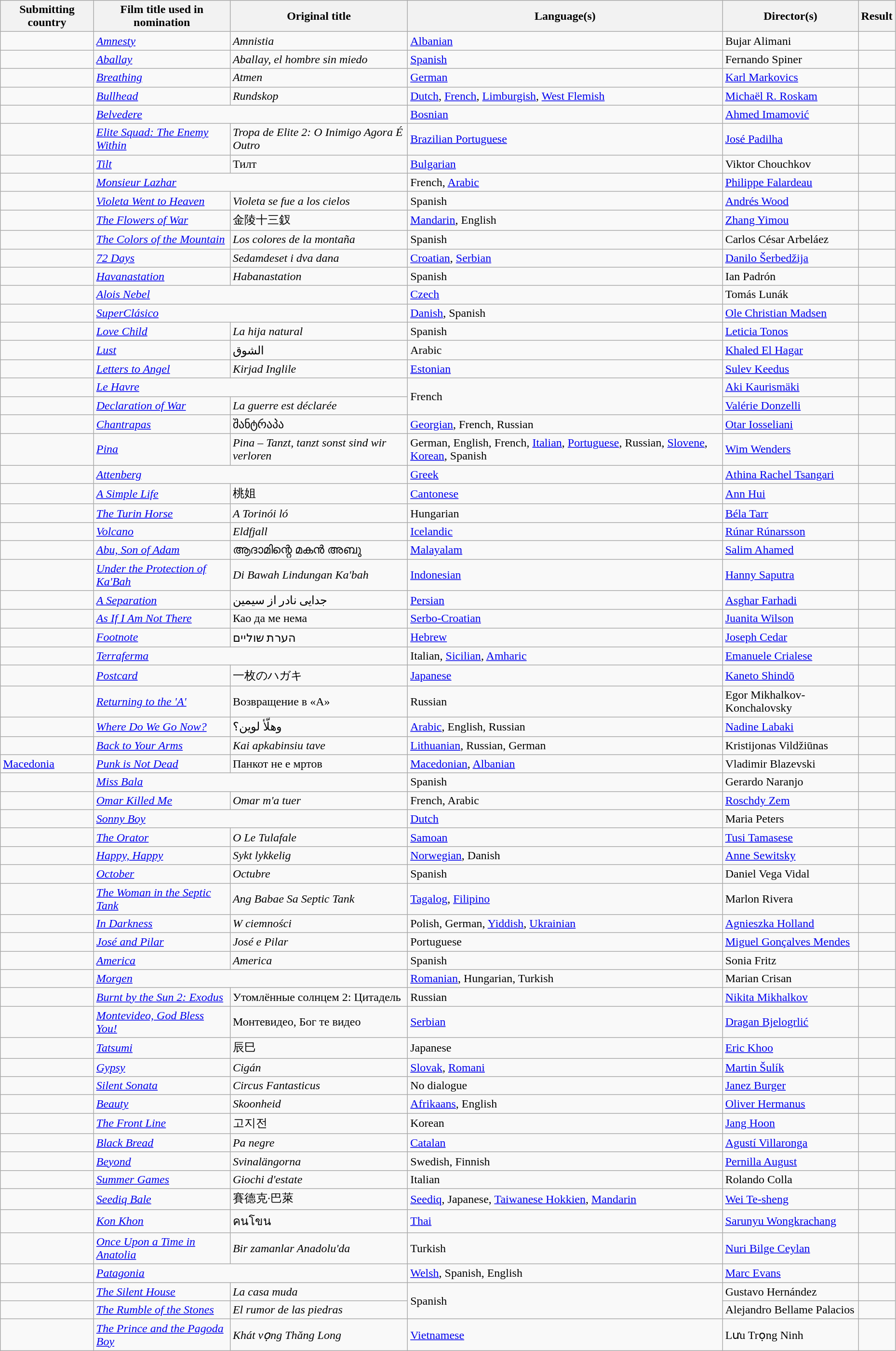<table class="wikitable sortable" width="98%" style="background:#f">
<tr>
<th>Submitting country</th>
<th>Film title used in nomination</th>
<th>Original title</th>
<th>Language(s)</th>
<th>Director(s)</th>
<th>Result</th>
</tr>
<tr>
<td></td>
<td><em><a href='#'>Amnesty</a></em></td>
<td><em>Amnistia</em></td>
<td><a href='#'>Albanian</a></td>
<td>Bujar Alimani</td>
<td></td>
</tr>
<tr>
<td></td>
<td><em><a href='#'>Aballay</a></em></td>
<td><em>Aballay, el hombre sin miedo</em></td>
<td><a href='#'>Spanish</a></td>
<td>Fernando Spiner</td>
<td></td>
</tr>
<tr>
<td></td>
<td><em><a href='#'>Breathing</a></em></td>
<td><em>Atmen</em></td>
<td><a href='#'>German</a></td>
<td><a href='#'>Karl Markovics</a></td>
<td></td>
</tr>
<tr>
<td></td>
<td><em><a href='#'>Bullhead</a></em></td>
<td><em>Rundskop</em></td>
<td><a href='#'>Dutch</a>, <a href='#'>French</a>, <a href='#'>Limburgish</a>, <a href='#'>West Flemish</a></td>
<td><a href='#'>Michaël R. Roskam</a></td>
<td></td>
</tr>
<tr>
<td></td>
<td colspan="2"><em><a href='#'>Belvedere</a></em></td>
<td><a href='#'>Bosnian</a></td>
<td><a href='#'>Ahmed Imamović</a></td>
<td></td>
</tr>
<tr>
<td></td>
<td><em><a href='#'>Elite Squad: The Enemy Within</a></em></td>
<td><em>Tropa de Elite 2: O Inimigo Agora É Outro</em></td>
<td><a href='#'>Brazilian Portuguese</a></td>
<td><a href='#'>José Padilha</a></td>
<td></td>
</tr>
<tr>
<td></td>
<td><em><a href='#'>Tilt</a></em></td>
<td>Тилт</td>
<td><a href='#'>Bulgarian</a></td>
<td>Viktor Chouchkov</td>
<td></td>
</tr>
<tr>
<td></td>
<td colspan="2"><em><a href='#'>Monsieur Lazhar</a></em></td>
<td>French, <a href='#'>Arabic</a></td>
<td><a href='#'>Philippe Falardeau</a></td>
<td></td>
</tr>
<tr>
<td></td>
<td><em><a href='#'>Violeta Went to Heaven</a></em></td>
<td><em>Violeta se fue a los cielos</em></td>
<td>Spanish</td>
<td><a href='#'>Andrés Wood</a></td>
<td></td>
</tr>
<tr>
<td></td>
<td><em><a href='#'>The Flowers of War</a></em></td>
<td>金陵十三釵</td>
<td><a href='#'>Mandarin</a>, English</td>
<td><a href='#'>Zhang Yimou</a></td>
<td></td>
</tr>
<tr>
<td></td>
<td><em><a href='#'>The Colors of the Mountain</a></em></td>
<td><em>Los colores de la montaña</em></td>
<td>Spanish</td>
<td>Carlos César Arbeláez</td>
<td></td>
</tr>
<tr>
<td></td>
<td><em><a href='#'>72 Days</a></em></td>
<td><em>Sedamdeset i dva dana</em></td>
<td><a href='#'>Croatian</a>, <a href='#'>Serbian</a></td>
<td><a href='#'>Danilo Šerbedžija</a></td>
<td></td>
</tr>
<tr>
<td></td>
<td><em><a href='#'>Havanastation</a></em></td>
<td><em>Habanastation</em></td>
<td>Spanish</td>
<td>Ian Padrón</td>
<td></td>
</tr>
<tr>
<td></td>
<td colspan="2"><em><a href='#'>Alois Nebel</a></em></td>
<td><a href='#'>Czech</a></td>
<td>Tomás Lunák</td>
<td></td>
</tr>
<tr>
<td></td>
<td colspan="2"><em><a href='#'>SuperClásico</a></em></td>
<td><a href='#'>Danish</a>, Spanish</td>
<td><a href='#'>Ole Christian Madsen</a></td>
<td></td>
</tr>
<tr>
<td></td>
<td><em><a href='#'>Love Child</a></em></td>
<td><em>La hija natural</em></td>
<td>Spanish</td>
<td><a href='#'>Leticia Tonos</a></td>
<td></td>
</tr>
<tr>
<td></td>
<td><em><a href='#'>Lust</a></em></td>
<td>الشوق</td>
<td>Arabic</td>
<td><a href='#'>Khaled El Hagar</a></td>
<td></td>
</tr>
<tr>
<td></td>
<td><em><a href='#'>Letters to Angel</a></em></td>
<td><em>Kirjad Inglile</em></td>
<td><a href='#'>Estonian</a></td>
<td><a href='#'>Sulev Keedus</a></td>
<td></td>
</tr>
<tr>
<td></td>
<td colspan="2"><em><a href='#'>Le Havre</a></em></td>
<td rowspan="2">French</td>
<td><a href='#'>Aki Kaurismäki</a></td>
<td></td>
</tr>
<tr>
<td></td>
<td><em><a href='#'>Declaration of War</a></em></td>
<td><em>La guerre est déclarée</em></td>
<td><a href='#'>Valérie Donzelli</a></td>
<td></td>
</tr>
<tr>
<td></td>
<td><em><a href='#'>Chantrapas</a></em></td>
<td>შანტრაპა</td>
<td><a href='#'>Georgian</a>, French, Russian</td>
<td><a href='#'>Otar Iosseliani</a></td>
<td></td>
</tr>
<tr>
<td></td>
<td><em><a href='#'>Pina</a></em></td>
<td><em>Pina – Tanzt, tanzt sonst sind wir verloren</em></td>
<td>German, English, French, <a href='#'>Italian</a>, <a href='#'>Portuguese</a>, Russian, <a href='#'>Slovene</a>, <a href='#'>Korean</a>, Spanish</td>
<td><a href='#'>Wim Wenders</a></td>
<td></td>
</tr>
<tr>
<td></td>
<td colspan="2"><em><a href='#'>Attenberg</a></em></td>
<td><a href='#'>Greek</a></td>
<td><a href='#'>Athina Rachel Tsangari</a></td>
<td></td>
</tr>
<tr>
<td></td>
<td><em><a href='#'>A Simple Life</a></em></td>
<td>桃姐</td>
<td><a href='#'>Cantonese</a></td>
<td><a href='#'>Ann Hui</a></td>
<td></td>
</tr>
<tr>
<td></td>
<td><em><a href='#'>The Turin Horse</a></em></td>
<td><em>A Torinói ló</em></td>
<td>Hungarian</td>
<td><a href='#'>Béla Tarr</a></td>
<td></td>
</tr>
<tr>
<td></td>
<td><em><a href='#'>Volcano</a></em></td>
<td><em>Eldfjall</em></td>
<td><a href='#'>Icelandic</a></td>
<td><a href='#'>Rúnar Rúnarsson</a></td>
<td></td>
</tr>
<tr>
<td></td>
<td><em><a href='#'>Abu, Son of Adam</a></em></td>
<td>ആദാമിന്റെ മകൻ അബു</td>
<td><a href='#'>Malayalam</a></td>
<td><a href='#'>Salim Ahamed</a></td>
<td></td>
</tr>
<tr>
<td></td>
<td><em><a href='#'>Under the Protection of Ka'Bah</a></em></td>
<td><em>Di Bawah Lindungan Ka'bah</em></td>
<td><a href='#'>Indonesian</a></td>
<td><a href='#'>Hanny Saputra</a></td>
<td></td>
</tr>
<tr>
<td></td>
<td><em><a href='#'>A Separation</a></em></td>
<td>جدایی نادر از سیمین</td>
<td><a href='#'>Persian</a></td>
<td><a href='#'>Asghar Farhadi</a></td>
<td></td>
</tr>
<tr>
<td></td>
<td><em><a href='#'>As If I Am Not There</a></em></td>
<td>Као да ме нема</td>
<td><a href='#'>Serbo-Croatian</a></td>
<td><a href='#'>Juanita Wilson</a></td>
<td></td>
</tr>
<tr>
<td></td>
<td><em><a href='#'>Footnote</a></em></td>
<td>הערת שוליים</td>
<td><a href='#'>Hebrew</a></td>
<td><a href='#'>Joseph Cedar</a></td>
<td></td>
</tr>
<tr>
<td></td>
<td colspan="2"><em><a href='#'>Terraferma</a></em></td>
<td>Italian, <a href='#'>Sicilian</a>, <a href='#'>Amharic</a></td>
<td><a href='#'>Emanuele Crialese</a></td>
<td></td>
</tr>
<tr>
<td></td>
<td><em><a href='#'>Postcard</a></em></td>
<td>一枚のハガキ</td>
<td><a href='#'>Japanese</a></td>
<td><a href='#'>Kaneto Shindō</a></td>
<td></td>
</tr>
<tr>
<td></td>
<td><em><a href='#'>Returning to the 'A'</a></em></td>
<td>Возвращение в «А»</td>
<td>Russian</td>
<td>Egor Mikhalkov-Konchalovsky</td>
<td></td>
</tr>
<tr>
<td></td>
<td><em><a href='#'>Where Do We Go Now?</a></em></td>
<td>وهلّأ لوين؟</td>
<td><a href='#'>Arabic</a>, English, Russian</td>
<td><a href='#'>Nadine Labaki</a></td>
<td></td>
</tr>
<tr>
<td></td>
<td><em><a href='#'>Back to Your Arms</a></em></td>
<td><em>Kai apkabinsiu tave</em></td>
<td><a href='#'>Lithuanian</a>, Russian, German</td>
<td>Kristijonas Vildžiūnas</td>
<td></td>
</tr>
<tr>
<td> <a href='#'>Macedonia</a></td>
<td><em><a href='#'>Punk is Not Dead</a></em></td>
<td>Панкот не е мртов</td>
<td><a href='#'>Macedonian</a>, <a href='#'>Albanian</a></td>
<td>Vladimir Blazevski</td>
<td></td>
</tr>
<tr>
<td></td>
<td colspan="2"><em><a href='#'>Miss Bala</a></em></td>
<td>Spanish</td>
<td>Gerardo Naranjo</td>
<td></td>
</tr>
<tr>
<td></td>
<td><em><a href='#'>Omar Killed Me</a></em></td>
<td><em>Omar m'a tuer</em></td>
<td>French, Arabic</td>
<td><a href='#'>Roschdy Zem</a></td>
<td></td>
</tr>
<tr>
<td></td>
<td colspan="2"><em><a href='#'>Sonny Boy</a></em></td>
<td><a href='#'>Dutch</a></td>
<td>Maria Peters</td>
<td></td>
</tr>
<tr>
<td></td>
<td><em><a href='#'>The Orator</a></em></td>
<td><em>O Le Tulafale</em></td>
<td><a href='#'>Samoan</a></td>
<td><a href='#'>Tusi Tamasese</a></td>
<td></td>
</tr>
<tr>
<td></td>
<td><em><a href='#'>Happy, Happy</a></em></td>
<td><em>Sykt lykkelig</em></td>
<td><a href='#'>Norwegian</a>, Danish</td>
<td><a href='#'>Anne Sewitsky</a></td>
<td></td>
</tr>
<tr>
<td></td>
<td><em><a href='#'>October</a></em></td>
<td><em>Octubre</em></td>
<td>Spanish</td>
<td>Daniel Vega Vidal</td>
<td></td>
</tr>
<tr>
<td></td>
<td><em><a href='#'>The Woman in the Septic Tank</a></em></td>
<td><em>Ang Babae Sa Septic Tank</em></td>
<td><a href='#'>Tagalog</a>, <a href='#'>Filipino</a></td>
<td>Marlon Rivera</td>
<td></td>
</tr>
<tr>
<td></td>
<td><em><a href='#'>In Darkness</a></em></td>
<td><em>W ciemności</em></td>
<td>Polish, German, <a href='#'>Yiddish</a>, <a href='#'>Ukrainian</a></td>
<td><a href='#'>Agnieszka Holland</a></td>
<td></td>
</tr>
<tr>
<td></td>
<td><em><a href='#'>José and Pilar</a></em></td>
<td><em>José e Pilar</em></td>
<td>Portuguese</td>
<td><a href='#'>Miguel Gonçalves Mendes</a></td>
<td></td>
</tr>
<tr>
<td></td>
<td><em><a href='#'>America</a></em></td>
<td><em>America</em></td>
<td>Spanish</td>
<td>Sonia Fritz</td>
<td></td>
</tr>
<tr>
<td></td>
<td colspan="2"><em><a href='#'>Morgen</a></em></td>
<td><a href='#'>Romanian</a>, Hungarian, Turkish</td>
<td>Marian Crisan</td>
<td></td>
</tr>
<tr>
<td></td>
<td><em><a href='#'>Burnt by the Sun 2: Exodus</a></em></td>
<td>Утомлённые солнцем 2: Цитадель</td>
<td>Russian</td>
<td><a href='#'>Nikita Mikhalkov</a></td>
<td></td>
</tr>
<tr>
<td></td>
<td><em><a href='#'>Montevideo, God Bless You!</a></em></td>
<td>Монтевидео, Бог те видео</td>
<td><a href='#'>Serbian</a></td>
<td><a href='#'>Dragan Bjelogrlić</a></td>
<td></td>
</tr>
<tr>
<td></td>
<td><em><a href='#'>Tatsumi</a></em></td>
<td>辰巳</td>
<td>Japanese</td>
<td><a href='#'>Eric Khoo</a></td>
<td></td>
</tr>
<tr>
<td></td>
<td><em><a href='#'>Gypsy</a></em></td>
<td><em>Cigán</em></td>
<td><a href='#'>Slovak</a>, <a href='#'>Romani</a></td>
<td><a href='#'>Martin Šulík</a></td>
<td></td>
</tr>
<tr>
<td></td>
<td><em><a href='#'>Silent Sonata</a></em></td>
<td><em>Circus Fantasticus</em></td>
<td>No dialogue</td>
<td><a href='#'>Janez Burger</a></td>
<td></td>
</tr>
<tr>
<td></td>
<td><em><a href='#'>Beauty</a></em></td>
<td><em>Skoonheid</em></td>
<td><a href='#'>Afrikaans</a>, English</td>
<td><a href='#'>Oliver Hermanus</a></td>
<td></td>
</tr>
<tr>
<td></td>
<td><em><a href='#'>The Front Line</a></em></td>
<td>고지전</td>
<td>Korean</td>
<td><a href='#'>Jang Hoon</a></td>
<td></td>
</tr>
<tr>
<td></td>
<td><em><a href='#'>Black Bread</a></em></td>
<td><em>Pa negre</em></td>
<td><a href='#'>Catalan</a></td>
<td><a href='#'>Agustí Villaronga</a></td>
<td></td>
</tr>
<tr>
<td></td>
<td><em><a href='#'>Beyond</a></em></td>
<td><em>Svinalängorna</em></td>
<td>Swedish, Finnish</td>
<td><a href='#'>Pernilla August</a></td>
<td></td>
</tr>
<tr>
<td></td>
<td><em><a href='#'>Summer Games</a></em></td>
<td><em>Giochi d'estate</em></td>
<td>Italian</td>
<td>Rolando Colla</td>
<td></td>
</tr>
<tr>
<td></td>
<td><em><a href='#'>Seediq Bale</a></em></td>
<td>賽德克·巴萊</td>
<td><a href='#'>Seediq</a>, Japanese, <a href='#'>Taiwanese Hokkien</a>, <a href='#'>Mandarin</a></td>
<td><a href='#'>Wei Te-sheng</a></td>
<td></td>
</tr>
<tr>
<td></td>
<td><em><a href='#'>Kon Khon</a></em></td>
<td>คนโขน</td>
<td><a href='#'>Thai</a></td>
<td><a href='#'>Sarunyu Wongkrachang</a></td>
<td></td>
</tr>
<tr>
<td></td>
<td><em><a href='#'>Once Upon a Time in Anatolia</a></em></td>
<td><em>Bir zamanlar Anadolu'da</em></td>
<td>Turkish</td>
<td><a href='#'>Nuri Bilge Ceylan</a></td>
<td></td>
</tr>
<tr>
<td></td>
<td colspan="2"><em><a href='#'>Patagonia</a></em></td>
<td><a href='#'>Welsh</a>, Spanish, English</td>
<td><a href='#'>Marc Evans</a></td>
<td></td>
</tr>
<tr>
<td></td>
<td><em><a href='#'>The Silent House</a></em></td>
<td><em>La casa muda</em></td>
<td rowspan="2">Spanish</td>
<td>Gustavo Hernández</td>
<td></td>
</tr>
<tr>
<td></td>
<td><em><a href='#'>The Rumble of the Stones</a></em></td>
<td><em>El rumor de las piedras</em></td>
<td>Alejandro Bellame Palacios</td>
<td></td>
</tr>
<tr>
<td></td>
<td><em><a href='#'>The Prince and the Pagoda Boy</a></em></td>
<td><em>Khát vọng Thăng Long</em></td>
<td><a href='#'>Vietnamese</a></td>
<td>Lưu Trọng Ninh</td>
<td></td>
</tr>
</table>
